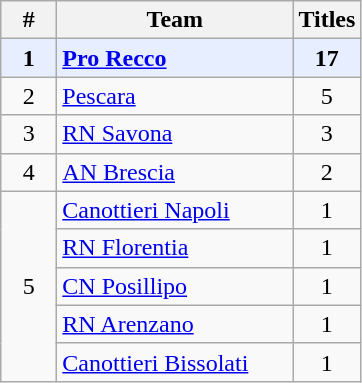<table class=wikitable>
<tr>
<th width=30px>#</th>
<th width=150px>Team</th>
<th>Titles</th>
</tr>
<tr bgcolor=#E6EEFF>
<td align=center><strong>1</strong></td>
<td>  <strong><a href='#'>Pro Recco</a></strong></td>
<td align=center><strong>17</strong></td>
</tr>
<tr>
<td align=center>2</td>
<td> <a href='#'>Pescara</a></td>
<td align=center>5</td>
</tr>
<tr>
<td align=center>3</td>
<td> <a href='#'>RN Savona</a></td>
<td align=center>3</td>
</tr>
<tr>
<td align=center>4</td>
<td> <a href='#'>AN Brescia</a></td>
<td align="center">2</td>
</tr>
<tr>
<td rowspan="5" align="center">5</td>
<td> <a href='#'>Canottieri Napoli</a></td>
<td align="center">1</td>
</tr>
<tr>
<td> <a href='#'>RN Florentia</a></td>
<td align=center>1</td>
</tr>
<tr>
<td> <a href='#'>CN Posillipo</a></td>
<td align=center>1</td>
</tr>
<tr>
<td> <a href='#'>RN Arenzano</a></td>
<td align=center>1</td>
</tr>
<tr>
<td> <a href='#'>Canottieri Bissolati</a></td>
<td align=center>1</td>
</tr>
</table>
